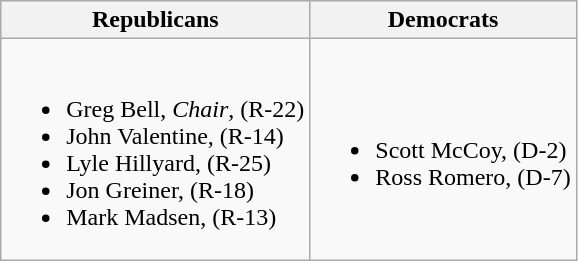<table class=wikitable>
<tr>
<th>Republicans</th>
<th>Democrats</th>
</tr>
<tr>
<td><br><ul><li>Greg Bell, <em>Chair</em>, (R-22)</li><li>John Valentine, (R-14)</li><li>Lyle Hillyard, (R-25)</li><li>Jon Greiner, (R-18)</li><li>Mark Madsen, (R-13)</li></ul></td>
<td><br><ul><li>Scott McCoy, (D-2)</li><li>Ross Romero, (D-7)</li></ul></td>
</tr>
</table>
